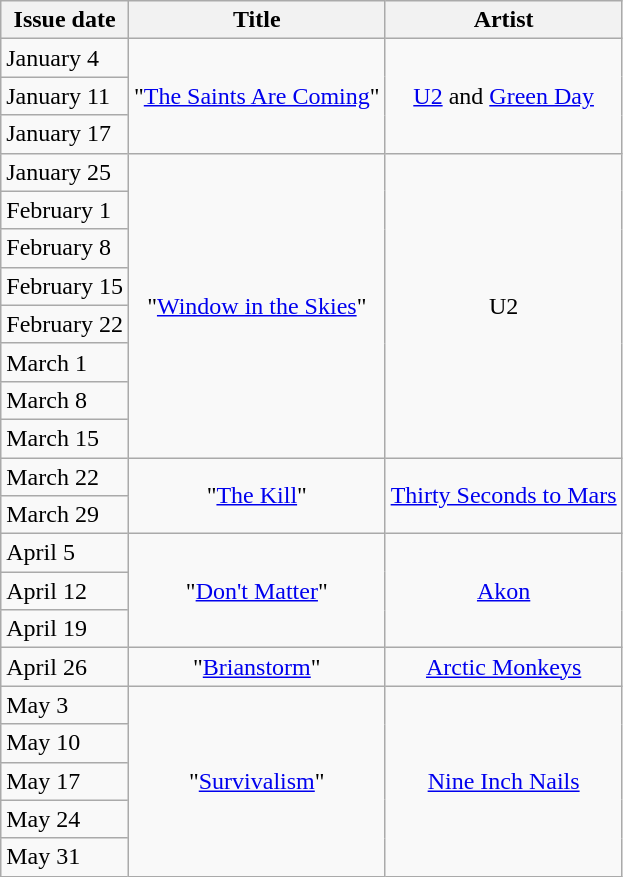<table class="wikitable">
<tr>
<th>Issue date</th>
<th>Title</th>
<th>Artist</th>
</tr>
<tr>
<td>January 4</td>
<td rowspan=3 style="text-align:center;">"<a href='#'>The Saints Are Coming</a>"</td>
<td rowspan=3 style="text-align:center;"><a href='#'>U2</a> and <a href='#'>Green Day</a></td>
</tr>
<tr>
<td>January 11</td>
</tr>
<tr>
<td>January 17</td>
</tr>
<tr>
<td>January 25</td>
<td rowspan=8 style="text-align:center;">"<a href='#'>Window in the Skies</a>"</td>
<td rowspan=8 style="text-align:center;">U2</td>
</tr>
<tr>
<td>February 1</td>
</tr>
<tr>
<td>February 8</td>
</tr>
<tr>
<td>February 15</td>
</tr>
<tr>
<td>February 22</td>
</tr>
<tr>
<td>March 1</td>
</tr>
<tr>
<td>March 8</td>
</tr>
<tr>
<td>March 15</td>
</tr>
<tr>
<td>March 22</td>
<td rowspan=2 style="text-align:center;">"<a href='#'>The Kill</a>"</td>
<td rowspan=2 style="text-align:center;"><a href='#'>Thirty Seconds to Mars</a></td>
</tr>
<tr>
<td>March 29</td>
</tr>
<tr>
<td>April 5</td>
<td rowspan=3 style="text-align:center;">"<a href='#'>Don't Matter</a>"</td>
<td rowspan=3 style="text-align:center;"><a href='#'>Akon</a></td>
</tr>
<tr>
<td>April 12</td>
</tr>
<tr>
<td>April 19</td>
</tr>
<tr>
<td>April 26</td>
<td style="text-align:center;">"<a href='#'>Brianstorm</a>"</td>
<td style="text-align:center;"><a href='#'>Arctic Monkeys</a></td>
</tr>
<tr>
<td>May 3</td>
<td rowspan=5 style="text-align:center;">"<a href='#'>Survivalism</a>"</td>
<td rowspan=5 style="text-align:center;"><a href='#'>Nine Inch Nails</a></td>
</tr>
<tr>
<td>May 10</td>
</tr>
<tr>
<td>May 17</td>
</tr>
<tr>
<td>May 24</td>
</tr>
<tr>
<td>May 31</td>
</tr>
</table>
